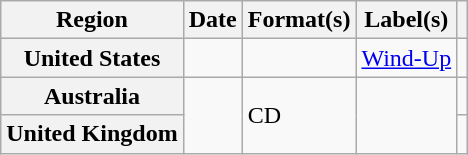<table class="wikitable plainrowheaders">
<tr>
<th scope="col">Region</th>
<th scope="col">Date</th>
<th scope="col">Format(s)</th>
<th scope="col">Label(s)</th>
<th scope="col"></th>
</tr>
<tr>
<th scope="row">United States</th>
<td></td>
<td></td>
<td><a href='#'>Wind-Up</a></td>
<td></td>
</tr>
<tr>
<th scope="row">Australia</th>
<td rowspan="2"></td>
<td rowspan="2">CD</td>
<td rowspan="2"></td>
<td></td>
</tr>
<tr>
<th scope="row">United Kingdom</th>
<td></td>
</tr>
</table>
